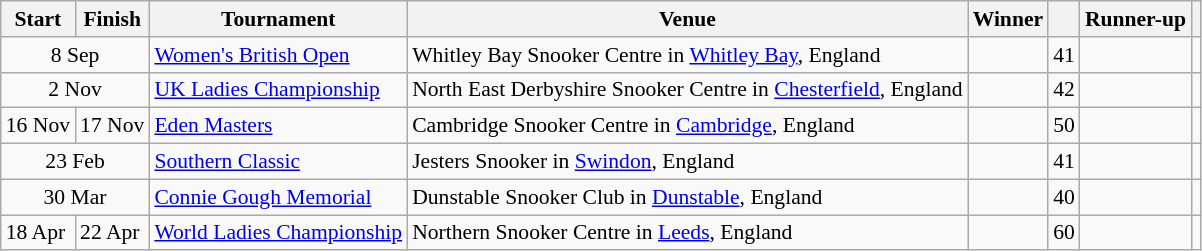<table class="wikitable" style="font-size: 90%">
<tr>
<th>Start</th>
<th>Finish</th>
<th>Tournament</th>
<th>Venue</th>
<th>Winner</th>
<th></th>
<th>Runner-up</th>
<th></th>
</tr>
<tr>
<td colspan=2 style="text-align:center;">8 Sep</td>
<td><a href='#'>Women's British Open</a></td>
<td>Whitley Bay Snooker Centre in <a href='#'>Whitley Bay</a>, England</td>
<td></td>
<td style="text-align:center;">41</td>
<td></td>
<td style="text-align:center;"></td>
</tr>
<tr>
<td colspan=2 style="text-align:center;">2 Nov</td>
<td><a href='#'>UK Ladies Championship</a></td>
<td>North East Derbyshire Snooker Centre in <a href='#'>Chesterfield</a>, England</td>
<td></td>
<td style="text-align:center;">42</td>
<td></td>
<td style="text-align:center;"></td>
</tr>
<tr>
<td>16 Nov</td>
<td>17 Nov</td>
<td><a href='#'>Eden Masters</a></td>
<td>Cambridge Snooker Centre in <a href='#'>Cambridge</a>, England</td>
<td></td>
<td style="text-align:center;">50</td>
<td></td>
<td style="text-align:center;"></td>
</tr>
<tr>
<td colspan=2 style="text-align:center;">23 Feb</td>
<td><a href='#'>Southern Classic</a></td>
<td>Jesters Snooker in <a href='#'>Swindon</a>, England</td>
<td></td>
<td style="text-align:center;">41</td>
<td></td>
<td style="text-align:center;"></td>
</tr>
<tr>
<td colspan=2 style="text-align:center;">30 Mar</td>
<td><a href='#'>Connie Gough Memorial</a></td>
<td>Dunstable Snooker Club in <a href='#'>Dunstable</a>, England</td>
<td></td>
<td style="text-align:center;">40</td>
<td></td>
<td style="text-align:center;"></td>
</tr>
<tr>
<td>18 Apr</td>
<td>22 Apr</td>
<td><a href='#'>World Ladies Championship</a></td>
<td>Northern Snooker Centre in <a href='#'>Leeds</a>, England</td>
<td></td>
<td style="text-align:center;">60</td>
<td></td>
<td style="text-align:center;"></td>
</tr>
</table>
